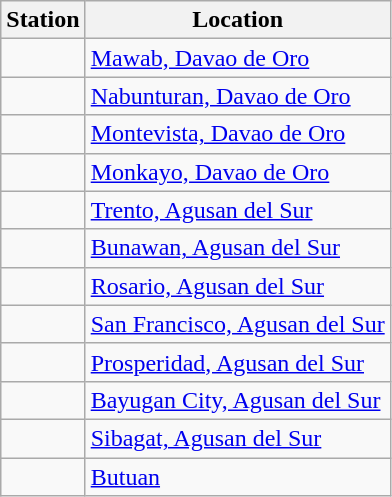<table class="wikitable">
<tr>
<th>Station</th>
<th>Location</th>
</tr>
<tr>
<td></td>
<td><a href='#'>Mawab, Davao de Oro</a></td>
</tr>
<tr>
<td></td>
<td><a href='#'>Nabunturan, Davao de Oro</a></td>
</tr>
<tr>
<td></td>
<td><a href='#'>Montevista, Davao de Oro</a></td>
</tr>
<tr>
<td></td>
<td><a href='#'>Monkayo, Davao de Oro</a></td>
</tr>
<tr>
<td></td>
<td><a href='#'>Trento, Agusan del Sur</a></td>
</tr>
<tr>
<td></td>
<td><a href='#'>Bunawan, Agusan del Sur</a></td>
</tr>
<tr>
<td></td>
<td><a href='#'>Rosario, Agusan del Sur</a></td>
</tr>
<tr>
<td></td>
<td><a href='#'>San Francisco, Agusan del Sur</a></td>
</tr>
<tr>
<td></td>
<td><a href='#'>Prosperidad, Agusan del Sur</a></td>
</tr>
<tr>
<td></td>
<td><a href='#'>Bayugan City, Agusan del Sur</a></td>
</tr>
<tr>
<td></td>
<td><a href='#'>Sibagat, Agusan del Sur</a></td>
</tr>
<tr>
<td></td>
<td><a href='#'>Butuan</a></td>
</tr>
</table>
